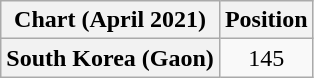<table class="wikitable plainrowheaders" style="text-align:center">
<tr>
<th scope="col">Chart (April 2021)</th>
<th scope="col">Position</th>
</tr>
<tr>
<th scope="row">South Korea (Gaon)</th>
<td>145</td>
</tr>
</table>
